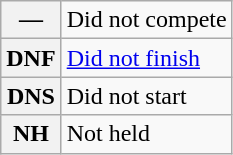<table class="wikitable">
<tr>
<th scope="row">—</th>
<td>Did not compete</td>
</tr>
<tr>
<th scope="row">DNF</th>
<td><a href='#'>Did not finish</a></td>
</tr>
<tr>
<th scope="row">DNS</th>
<td>Did not start</td>
</tr>
<tr>
<th scope="row">NH</th>
<td>Not held</td>
</tr>
</table>
